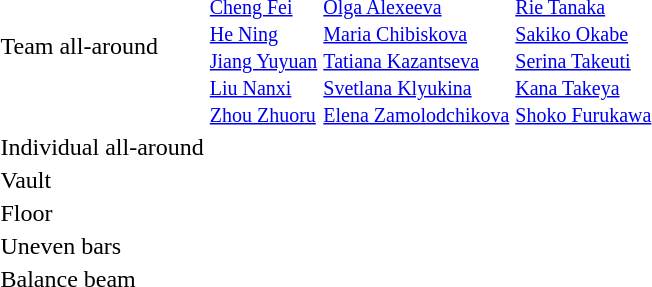<table>
<tr>
<td>Team all-around</td>
<td><br><small><a href='#'>Cheng Fei</a><br><a href='#'>He Ning</a><br><a href='#'>Jiang Yuyuan</a><br><a href='#'>Liu Nanxi</a><br><a href='#'>Zhou Zhuoru</a></small></td>
<td><br><small><a href='#'>Olga Alexeeva</a><br><a href='#'>Maria Chibiskova</a><br><a href='#'>Tatiana Kazantseva</a><br><a href='#'>Svetlana Klyukina</a><br><a href='#'>Elena Zamolodchikova</a></small></td>
<td><br><small><a href='#'>Rie Tanaka</a><br><a href='#'>Sakiko Okabe</a><br><a href='#'>Serina Takeuti</a><br><a href='#'>Kana Takeya</a><br><a href='#'>Shoko Furukawa</a></small></td>
</tr>
<tr>
<td>Individual all-around</td>
<td></td>
<td></td>
<td></td>
</tr>
<tr>
<td>Vault</td>
<td></td>
<td></td>
<td></td>
</tr>
<tr>
<td>Floor</td>
<td></td>
<td></td>
<td></td>
</tr>
<tr>
<td>Uneven bars</td>
<td></td>
<td></td>
<td></td>
</tr>
<tr>
<td>Balance beam</td>
<td></td>
<td></td>
<td></td>
</tr>
</table>
